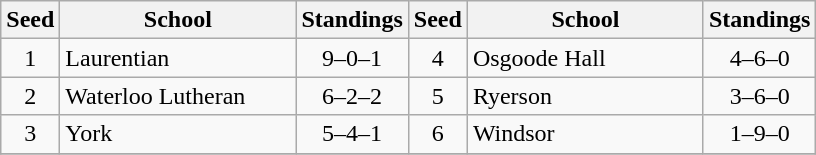<table class="wikitable">
<tr>
<th>Seed</th>
<th style="width:150px">School</th>
<th>Standings</th>
<th>Seed</th>
<th style="width:150px">School</th>
<th>Standings</th>
</tr>
<tr>
<td style="text-align:center">1</td>
<td>Laurentian</td>
<td style="text-align:center">9–0–1</td>
<td style="text-align:center">4</td>
<td>Osgoode Hall</td>
<td style="text-align:center">4–6–0</td>
</tr>
<tr>
<td style="text-align:center">2</td>
<td>Waterloo Lutheran</td>
<td style="text-align:center">6–2–2</td>
<td style="text-align:center">5</td>
<td>Ryerson</td>
<td style="text-align:center">3–6–0</td>
</tr>
<tr>
<td style="text-align:center">3</td>
<td>York</td>
<td style="text-align:center">5–4–1</td>
<td style="text-align:center">6</td>
<td>Windsor</td>
<td style="text-align:center">1–9–0</td>
</tr>
<tr>
</tr>
</table>
